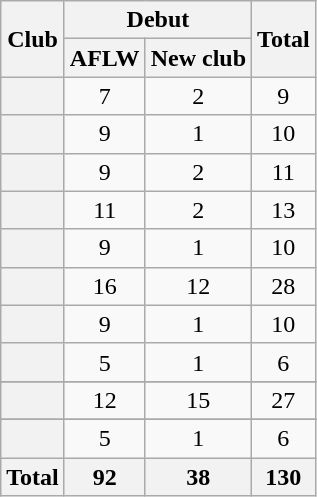<table class="wikitable plainrowheaders sortable" style="text-align:center;">
<tr>
<th rowspan=2>Club</th>
<th colspan=2>Debut</th>
<th rowspan=2>Total</th>
</tr>
<tr>
<th>AFLW</th>
<th>New club</th>
</tr>
<tr>
<th scope="row"></th>
<td>7</td>
<td>2</td>
<td>9</td>
</tr>
<tr>
<th scope="row"></th>
<td>9</td>
<td>1</td>
<td>10</td>
</tr>
<tr>
<th scope="row"></th>
<td>9</td>
<td>2</td>
<td>11</td>
</tr>
<tr>
<th scope="row"></th>
<td>11</td>
<td>2</td>
<td>13</td>
</tr>
<tr>
<th scope="row"></th>
<td>9</td>
<td>1</td>
<td>10</td>
</tr>
<tr>
<th scope="row"></th>
<td>16</td>
<td>12</td>
<td>28</td>
</tr>
<tr>
<th scope="row"></th>
<td>9</td>
<td>1</td>
<td>10</td>
</tr>
<tr>
<th scope="row"></th>
<td>5</td>
<td>1</td>
<td>6</td>
</tr>
<tr>
</tr>
<tr>
<th scope="row"></th>
<td>12</td>
<td>15</td>
<td>27</td>
</tr>
<tr>
</tr>
<tr>
<th scope="row"></th>
<td>5</td>
<td>1</td>
<td>6</td>
</tr>
<tr class="sortbottom">
<th>Total</th>
<th>92</th>
<th>38</th>
<th>130</th>
</tr>
</table>
